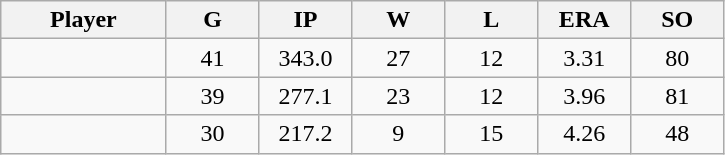<table class="wikitable sortable">
<tr>
<th bgcolor="#DDDDFF" width="16%">Player</th>
<th bgcolor="#DDDDFF" width="9%">G</th>
<th bgcolor="#DDDDFF" width="9%">IP</th>
<th bgcolor="#DDDDFF" width="9%">W</th>
<th bgcolor="#DDDDFF" width="9%">L</th>
<th bgcolor="#DDDDFF" width="9%">ERA</th>
<th bgcolor="#DDDDFF" width="9%">SO</th>
</tr>
<tr align="center">
<td></td>
<td>41</td>
<td>343.0</td>
<td>27</td>
<td>12</td>
<td>3.31</td>
<td>80</td>
</tr>
<tr align="center">
<td></td>
<td>39</td>
<td>277.1</td>
<td>23</td>
<td>12</td>
<td>3.96</td>
<td>81</td>
</tr>
<tr align="center">
<td></td>
<td>30</td>
<td>217.2</td>
<td>9</td>
<td>15</td>
<td>4.26</td>
<td>48</td>
</tr>
</table>
